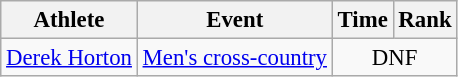<table class=wikitable style="font-size:95%">
<tr>
<th>Athlete</th>
<th>Event</th>
<th>Time</th>
<th>Rank</th>
</tr>
<tr align="center">
<td><a href='#'>Derek Horton</a></td>
<td><a href='#'>Men's cross-country</a></td>
<td colspan=2>DNF</td>
</tr>
</table>
